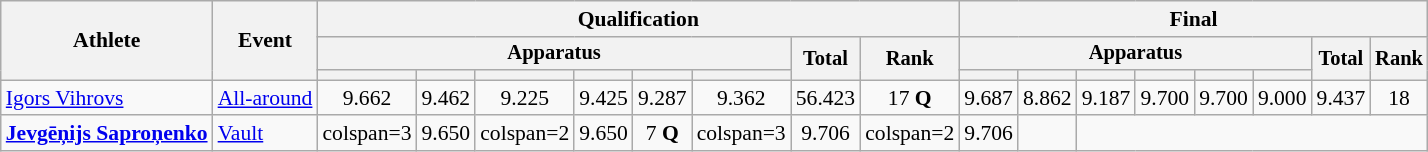<table class="wikitable" style="font-size:90%">
<tr>
<th rowspan=3>Athlete</th>
<th rowspan=3>Event</th>
<th colspan =8>Qualification</th>
<th colspan =8>Final</th>
</tr>
<tr style="font-size:95%">
<th colspan=6>Apparatus</th>
<th rowspan=2>Total</th>
<th rowspan=2>Rank</th>
<th colspan=6>Apparatus</th>
<th rowspan=2>Total</th>
<th rowspan=2>Rank</th>
</tr>
<tr style="font-size:95%">
<th></th>
<th></th>
<th></th>
<th></th>
<th></th>
<th></th>
<th></th>
<th></th>
<th></th>
<th></th>
<th></th>
<th></th>
</tr>
<tr align=center>
<td align=left><a href='#'>Igors Vihrovs</a></td>
<td align=left><a href='#'>All-around</a></td>
<td>9.662</td>
<td>9.462</td>
<td>9.225</td>
<td>9.425</td>
<td>9.287</td>
<td>9.362</td>
<td>56.423</td>
<td>17 <strong>Q</strong></td>
<td>9.687</td>
<td>8.862</td>
<td>9.187</td>
<td>9.700</td>
<td>9.700</td>
<td>9.000</td>
<td>9.437</td>
<td>18</td>
</tr>
<tr align=center>
<td align=left><strong><a href='#'>Jevgēņijs Saproņenko</a></strong></td>
<td align=left><a href='#'>Vault</a></td>
<td>colspan=3 </td>
<td>9.650</td>
<td>colspan=2 </td>
<td>9.650</td>
<td>7 <strong>Q</strong></td>
<td>colspan=3 </td>
<td>9.706</td>
<td>colspan=2 </td>
<td>9.706</td>
<td></td>
</tr>
</table>
